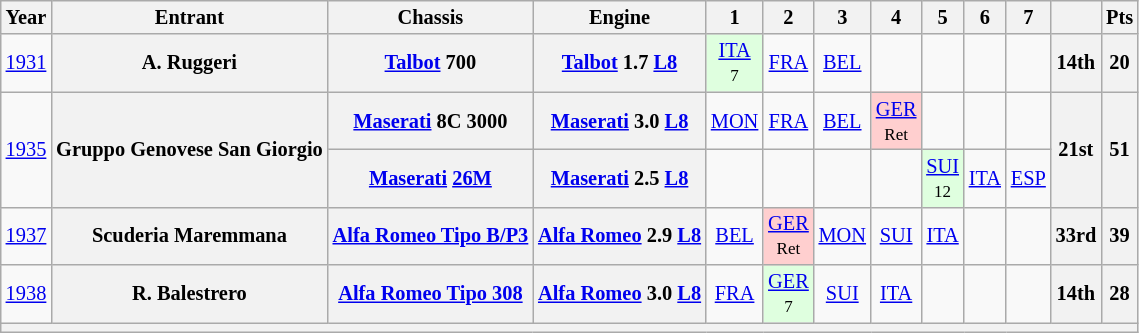<table class="wikitable" style="text-align:center; font-size:85%">
<tr>
<th>Year</th>
<th>Entrant</th>
<th>Chassis</th>
<th>Engine</th>
<th>1</th>
<th>2</th>
<th>3</th>
<th>4</th>
<th>5</th>
<th>6</th>
<th>7</th>
<th></th>
<th>Pts</th>
</tr>
<tr>
<td><a href='#'>1931</a></td>
<th nowrap>A. Ruggeri</th>
<th nowrap><a href='#'>Talbot</a> 700</th>
<th nowrap><a href='#'>Talbot</a> 1.7 <a href='#'>L8</a></th>
<td style="background:#dfffdf;"><a href='#'>ITA</a><br><small>7</small></td>
<td><a href='#'>FRA</a></td>
<td><a href='#'>BEL</a></td>
<td></td>
<td></td>
<td></td>
<td></td>
<th>14th</th>
<th>20</th>
</tr>
<tr>
<td rowspan=2><a href='#'>1935</a></td>
<th rowspan=2 nowrap>Gruppo Genovese San Giorgio</th>
<th nowrap><a href='#'>Maserati</a> 8C 3000</th>
<th nowrap><a href='#'>Maserati</a> 3.0 <a href='#'>L8</a></th>
<td><a href='#'>MON</a></td>
<td><a href='#'>FRA</a></td>
<td><a href='#'>BEL</a></td>
<td style="background:#ffcfcf;"><a href='#'>GER</a><br><small>Ret</small></td>
<td></td>
<td></td>
<td></td>
<th rowspan=2>21st</th>
<th rowspan=2>51</th>
</tr>
<tr>
<th nowrap><a href='#'>Maserati</a> <a href='#'>26M</a></th>
<th nowrap><a href='#'>Maserati</a> 2.5 <a href='#'>L8</a></th>
<td></td>
<td></td>
<td></td>
<td></td>
<td style="background:#dfffdf;"><a href='#'>SUI</a><br><small>12</small></td>
<td><a href='#'>ITA</a></td>
<td><a href='#'>ESP</a></td>
</tr>
<tr>
<td><a href='#'>1937</a></td>
<th nowrap>Scuderia Maremmana</th>
<th nowrap><a href='#'>Alfa Romeo Tipo B/P3</a></th>
<th nowrap><a href='#'>Alfa Romeo</a> 2.9 <a href='#'>L8</a></th>
<td><a href='#'>BEL</a></td>
<td style="background:#ffcfcf;"><a href='#'>GER</a><br><small>Ret</small></td>
<td><a href='#'>MON</a></td>
<td><a href='#'>SUI</a></td>
<td><a href='#'>ITA</a></td>
<td></td>
<td></td>
<th>33rd</th>
<th>39</th>
</tr>
<tr>
<td><a href='#'>1938</a></td>
<th nowrap>R. Balestrero</th>
<th nowrap><a href='#'>Alfa Romeo Tipo 308</a></th>
<th nowrap><a href='#'>Alfa Romeo</a> 3.0 <a href='#'>L8</a></th>
<td><a href='#'>FRA</a></td>
<td style="background:#dfffdf;"><a href='#'>GER</a><br><small>7</small></td>
<td><a href='#'>SUI</a></td>
<td><a href='#'>ITA</a></td>
<td></td>
<td></td>
<td></td>
<th>14th</th>
<th>28</th>
</tr>
<tr>
<th colspan=13></th>
</tr>
</table>
